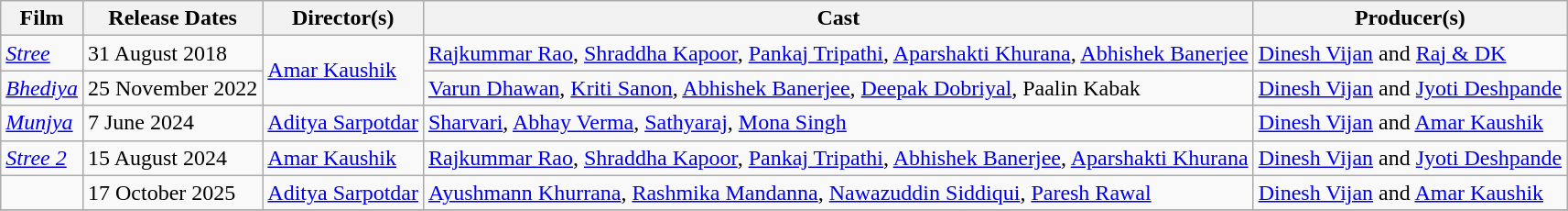<table class="wikitable">
<tr>
<th>Film</th>
<th>Release Dates</th>
<th>Director(s)</th>
<th>Cast</th>
<th>Producer(s)</th>
</tr>
<tr>
<td><a href='#'><em>Stree</em></a></td>
<td>31 August 2018</td>
<td rowspan="2"><a href='#'>Amar Kaushik</a></td>
<td><a href='#'>Rajkummar Rao</a>, <a href='#'>Shraddha Kapoor</a>, <a href='#'>Pankaj Tripathi</a>, <a href='#'>Aparshakti Khurana</a>, <a href='#'>Abhishek Banerjee</a></td>
<td><a href='#'>Dinesh Vijan</a> and <a href='#'>Raj & DK</a></td>
</tr>
<tr>
<td><em><a href='#'>Bhediya</a></em></td>
<td>25 November 2022</td>
<td><a href='#'>Varun Dhawan</a>, <a href='#'>Kriti Sanon</a>, <a href='#'>Abhishek Banerjee</a>, <a href='#'>Deepak Dobriyal</a>, Paalin Kabak</td>
<td><a href='#'>Dinesh Vijan</a> and <a href='#'>Jyoti Deshpande</a></td>
</tr>
<tr>
<td><a href='#'><em>Munjya</em></a></td>
<td>7 June 2024</td>
<td><a href='#'>Aditya Sarpotdar</a></td>
<td><a href='#'>Sharvari</a>, <a href='#'>Abhay Verma</a>, <a href='#'>Sathyaraj</a>, <a href='#'>Mona Singh</a></td>
<td><a href='#'>Dinesh Vijan</a> and <a href='#'>Amar Kaushik</a></td>
</tr>
<tr>
<td><em><a href='#'>Stree 2</a></em></td>
<td>15 August 2024</td>
<td><a href='#'>Amar Kaushik</a></td>
<td><a href='#'>Rajkummar Rao</a>, <a href='#'>Shraddha Kapoor</a>, <a href='#'>Pankaj Tripathi</a>, <a href='#'>Abhishek Banerjee</a>, <a href='#'>Aparshakti Khurana</a></td>
<td><a href='#'>Dinesh Vijan</a> and <a href='#'>Jyoti Deshpande</a></td>
</tr>
<tr>
<td></td>
<td>17 October 2025</td>
<td><a href='#'>Aditya Sarpotdar</a></td>
<td><a href='#'>Ayushmann Khurrana</a>, <a href='#'>Rashmika Mandanna</a>, <a href='#'>Nawazuddin Siddiqui</a>, <a href='#'>Paresh Rawal</a></td>
<td><a href='#'>Dinesh Vijan</a> and <a href='#'>Amar Kaushik</a></td>
</tr>
<tr>
</tr>
</table>
